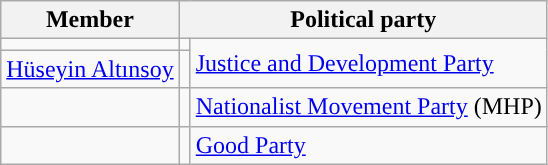<table class="wikitable sortable">
<tr>
<th>Member</th>
<th colspan="2">Political party</th>
</tr>
<tr>
<td></td>
<td style="background:"></td>
<td rowspan="2"><a href='#'>Justice and Development Party</a></td>
</tr>
<tr>
<td><a href='#'>Hüseyin Altınsoy</a></td>
<td style="background:"></td>
</tr>
<tr>
<td></td>
<td style="background:"></td>
<td><a href='#'>Nationalist Movement Party</a> (MHP)</td>
</tr>
<tr>
<td></td>
<td style="background:"></td>
<td><a href='#'>Good Party</a></td>
</tr>
</table>
